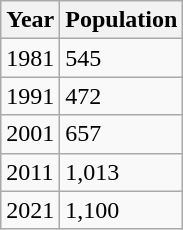<table class="wikitable">
<tr>
<th>Year</th>
<th>Population</th>
</tr>
<tr>
<td>1981</td>
<td>545</td>
</tr>
<tr>
<td>1991</td>
<td>472</td>
</tr>
<tr>
<td>2001</td>
<td>657</td>
</tr>
<tr>
<td>2011</td>
<td>1,013</td>
</tr>
<tr>
<td>2021</td>
<td>1,100</td>
</tr>
</table>
